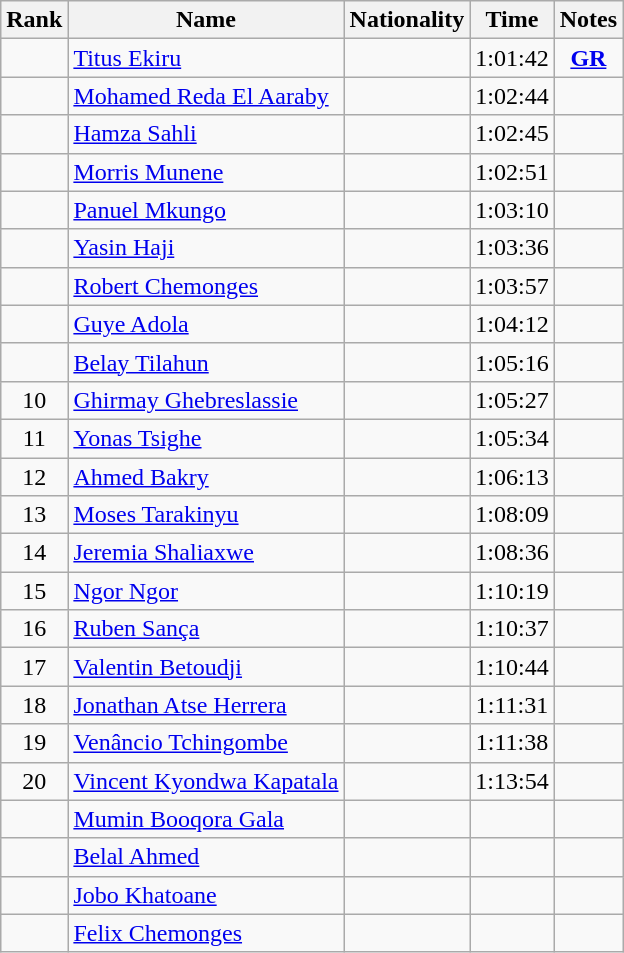<table class="wikitable sortable" style="text-align:center">
<tr>
<th>Rank</th>
<th>Name</th>
<th>Nationality</th>
<th>Time</th>
<th>Notes</th>
</tr>
<tr>
<td></td>
<td align=left><a href='#'>Titus Ekiru</a></td>
<td align=left></td>
<td>1:01:42</td>
<td><strong><a href='#'>GR</a></strong></td>
</tr>
<tr>
<td></td>
<td align=left><a href='#'>Mohamed Reda El Aaraby</a></td>
<td align=left></td>
<td>1:02:44</td>
<td></td>
</tr>
<tr>
<td></td>
<td align=left><a href='#'>Hamza Sahli</a></td>
<td align=left></td>
<td>1:02:45</td>
<td></td>
</tr>
<tr>
<td></td>
<td align=left><a href='#'>Morris Munene</a></td>
<td align=left></td>
<td>1:02:51</td>
<td></td>
</tr>
<tr>
<td></td>
<td align=left><a href='#'>Panuel Mkungo</a></td>
<td align=left></td>
<td>1:03:10</td>
<td></td>
</tr>
<tr>
<td></td>
<td align=left><a href='#'>Yasin Haji</a></td>
<td align=left></td>
<td>1:03:36</td>
<td></td>
</tr>
<tr>
<td></td>
<td align=left><a href='#'>Robert Chemonges</a></td>
<td align=left></td>
<td>1:03:57</td>
<td></td>
</tr>
<tr>
<td></td>
<td align=left><a href='#'>Guye Adola</a></td>
<td align=left></td>
<td>1:04:12</td>
<td></td>
</tr>
<tr>
<td></td>
<td align=left><a href='#'>Belay Tilahun</a></td>
<td align=left></td>
<td>1:05:16</td>
<td></td>
</tr>
<tr>
<td>10</td>
<td align=left><a href='#'>Ghirmay Ghebreslassie</a></td>
<td align=left></td>
<td>1:05:27</td>
<td></td>
</tr>
<tr>
<td>11</td>
<td align=left><a href='#'>Yonas Tsighe</a></td>
<td align=left></td>
<td>1:05:34</td>
<td></td>
</tr>
<tr>
<td>12</td>
<td align=left><a href='#'>Ahmed Bakry</a></td>
<td align=left></td>
<td>1:06:13</td>
<td></td>
</tr>
<tr>
<td>13</td>
<td align=left><a href='#'>Moses Tarakinyu</a></td>
<td align=left></td>
<td>1:08:09</td>
<td></td>
</tr>
<tr>
<td>14</td>
<td align=left><a href='#'>Jeremia Shaliaxwe</a></td>
<td align=left></td>
<td>1:08:36</td>
<td></td>
</tr>
<tr>
<td>15</td>
<td align=left><a href='#'>Ngor Ngor</a></td>
<td align=left></td>
<td>1:10:19</td>
<td></td>
</tr>
<tr>
<td>16</td>
<td align=left><a href='#'>Ruben Sança</a></td>
<td align=left></td>
<td>1:10:37</td>
<td></td>
</tr>
<tr>
<td>17</td>
<td align=left><a href='#'>Valentin Betoudji</a></td>
<td align=left></td>
<td>1:10:44</td>
<td></td>
</tr>
<tr>
<td>18</td>
<td align=left><a href='#'>Jonathan Atse Herrera</a></td>
<td align=left></td>
<td>1:11:31</td>
<td></td>
</tr>
<tr>
<td>19</td>
<td align=left><a href='#'>Venâncio Tchingombe</a></td>
<td align=left></td>
<td>1:11:38</td>
<td></td>
</tr>
<tr>
<td>20</td>
<td align=left><a href='#'>Vincent Kyondwa Kapatala</a></td>
<td align=left></td>
<td>1:13:54</td>
<td></td>
</tr>
<tr>
<td></td>
<td align=left><a href='#'>Mumin Booqora Gala</a></td>
<td align=left></td>
<td></td>
<td></td>
</tr>
<tr>
<td></td>
<td align=left><a href='#'>Belal Ahmed</a></td>
<td align=left></td>
<td></td>
<td></td>
</tr>
<tr>
<td></td>
<td align=left><a href='#'>Jobo Khatoane</a></td>
<td align=left></td>
<td></td>
<td></td>
</tr>
<tr>
<td></td>
<td align=left><a href='#'>Felix Chemonges</a></td>
<td align=left></td>
<td></td>
<td></td>
</tr>
</table>
